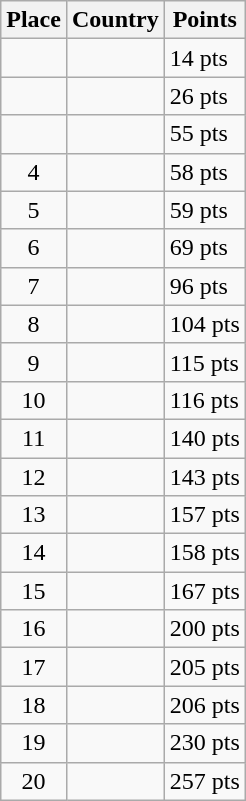<table class=wikitable>
<tr>
<th>Place</th>
<th>Country</th>
<th>Points</th>
</tr>
<tr>
<td align=center></td>
<td></td>
<td>14 pts</td>
</tr>
<tr>
<td align=center></td>
<td></td>
<td>26 pts</td>
</tr>
<tr>
<td align=center></td>
<td></td>
<td>55 pts</td>
</tr>
<tr>
<td align=center>4</td>
<td></td>
<td>58 pts</td>
</tr>
<tr>
<td align=center>5</td>
<td></td>
<td>59 pts</td>
</tr>
<tr>
<td align=center>6</td>
<td></td>
<td>69 pts</td>
</tr>
<tr>
<td align=center>7</td>
<td></td>
<td>96 pts</td>
</tr>
<tr>
<td align=center>8</td>
<td></td>
<td>104 pts</td>
</tr>
<tr>
<td align=center>9</td>
<td></td>
<td>115 pts</td>
</tr>
<tr>
<td align=center>10</td>
<td></td>
<td>116 pts</td>
</tr>
<tr>
<td align=center>11</td>
<td></td>
<td>140 pts</td>
</tr>
<tr>
<td align=center>12</td>
<td></td>
<td>143 pts</td>
</tr>
<tr>
<td align=center>13</td>
<td></td>
<td>157 pts</td>
</tr>
<tr>
<td align=center>14</td>
<td></td>
<td>158 pts</td>
</tr>
<tr>
<td align=center>15</td>
<td></td>
<td>167 pts</td>
</tr>
<tr>
<td align=center>16</td>
<td></td>
<td>200 pts</td>
</tr>
<tr>
<td align=center>17</td>
<td></td>
<td>205 pts</td>
</tr>
<tr>
<td align=center>18</td>
<td></td>
<td>206 pts</td>
</tr>
<tr>
<td align=center>19</td>
<td></td>
<td>230 pts</td>
</tr>
<tr>
<td align=center>20</td>
<td></td>
<td>257 pts</td>
</tr>
</table>
